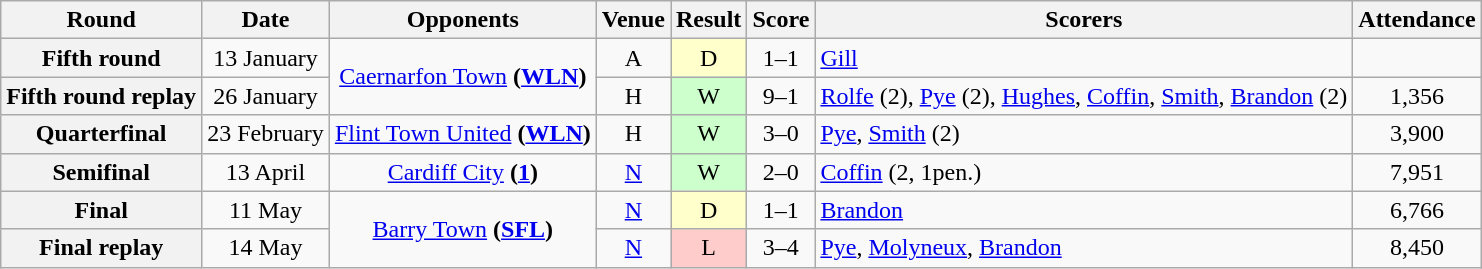<table class="wikitable" style="text-align:center">
<tr>
<th>Round</th>
<th>Date</th>
<th>Opponents</th>
<th>Venue</th>
<th>Result</th>
<th>Score</th>
<th>Scorers</th>
<th>Attendance</th>
</tr>
<tr>
<th>Fifth round</th>
<td>13 January</td>
<td rowspan=2><a href='#'>Caernarfon Town</a> <strong>(<a href='#'>WLN</a>)</strong></td>
<td>A</td>
<td style="background-color:#FFFFCC">D</td>
<td>1–1</td>
<td align="left"><a href='#'>Gill</a></td>
<td></td>
</tr>
<tr>
<th>Fifth round replay</th>
<td>26 January</td>
<td>H</td>
<td style="background-color:#CCFFCC">W</td>
<td>9–1</td>
<td align="left"><a href='#'>Rolfe</a> (2), <a href='#'>Pye</a> (2), <a href='#'>Hughes</a>, <a href='#'>Coffin</a>, <a href='#'>Smith</a>, <a href='#'>Brandon</a> (2)</td>
<td>1,356</td>
</tr>
<tr>
<th>Quarterfinal</th>
<td>23 February</td>
<td><a href='#'>Flint Town United</a> <strong>(<a href='#'>WLN</a>)</strong></td>
<td>H</td>
<td style="background-color:#CCFFCC">W</td>
<td>3–0</td>
<td align="left"><a href='#'>Pye</a>, <a href='#'>Smith</a> (2)</td>
<td>3,900</td>
</tr>
<tr>
<th>Semifinal</th>
<td>13 April</td>
<td><a href='#'>Cardiff City</a> <strong>(<a href='#'>1</a>)</strong></td>
<td><a href='#'>N</a></td>
<td style="background-color:#CCFFCC">W</td>
<td>2–0</td>
<td align="left"><a href='#'>Coffin</a> (2, 1pen.)</td>
<td>7,951</td>
</tr>
<tr>
<th>Final</th>
<td>11 May</td>
<td rowspan=2><a href='#'>Barry Town</a> <strong>(<a href='#'>SFL</a>)</strong></td>
<td><a href='#'>N</a></td>
<td style="background-color:#FFFFCC">D</td>
<td>1–1</td>
<td align="left"><a href='#'>Brandon</a></td>
<td>6,766</td>
</tr>
<tr>
<th>Final replay</th>
<td>14 May</td>
<td><a href='#'>N</a></td>
<td style="background-color:#FFCCCC">L</td>
<td>3–4</td>
<td align="left"><a href='#'>Pye</a>, <a href='#'>Molyneux</a>, <a href='#'>Brandon</a></td>
<td>8,450</td>
</tr>
</table>
